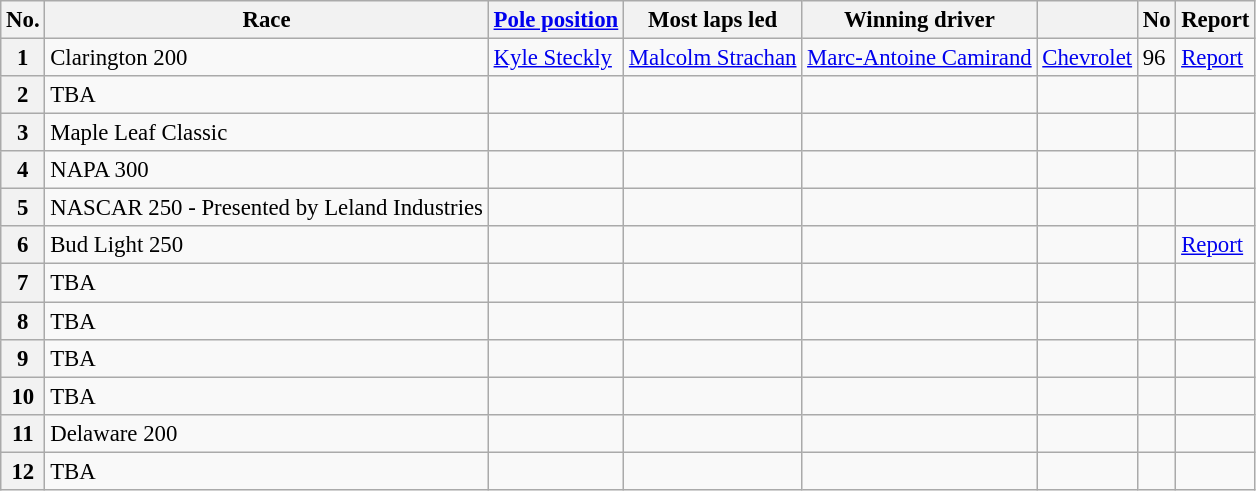<table class="wikitable" style="font-size:95%">
<tr>
<th>No.</th>
<th>Race</th>
<th><a href='#'>Pole position</a></th>
<th>Most laps led</th>
<th>Winning driver</th>
<th></th>
<th>No</th>
<th>Report</th>
</tr>
<tr>
<th>1</th>
<td>Clarington 200</td>
<td><a href='#'>Kyle Steckly</a></td>
<td><a href='#'>Malcolm Strachan</a></td>
<td><a href='#'>Marc-Antoine Camirand</a></td>
<td><a href='#'>Chevrolet</a></td>
<td>96</td>
<td><a href='#'>Report</a></td>
</tr>
<tr>
<th>2</th>
<td>TBA</td>
<td></td>
<td></td>
<td></td>
<td></td>
<td></td>
<td></td>
</tr>
<tr>
<th>3</th>
<td>Maple Leaf Classic</td>
<td></td>
<td></td>
<td></td>
<td></td>
<td></td>
<td></td>
</tr>
<tr>
<th>4</th>
<td>NAPA 300</td>
<td></td>
<td></td>
<td></td>
<td></td>
<td></td>
<td></td>
</tr>
<tr>
<th>5</th>
<td>NASCAR 250 - Presented by Leland Industries</td>
<td></td>
<td></td>
<td></td>
<td></td>
<td></td>
<td></td>
</tr>
<tr>
<th>6</th>
<td>Bud Light 250</td>
<td></td>
<td></td>
<td></td>
<td></td>
<td></td>
<td><a href='#'>Report</a></td>
</tr>
<tr>
<th>7</th>
<td>TBA</td>
<td></td>
<td></td>
<td></td>
<td></td>
<td></td>
<td></td>
</tr>
<tr>
<th>8</th>
<td>TBA</td>
<td></td>
<td></td>
<td></td>
<td></td>
<td></td>
<td></td>
</tr>
<tr>
<th>9</th>
<td>TBA</td>
<td></td>
<td></td>
<td></td>
<td></td>
<td></td>
<td></td>
</tr>
<tr>
<th>10</th>
<td>TBA</td>
<td></td>
<td></td>
<td></td>
<td></td>
<td></td>
<td></td>
</tr>
<tr>
<th>11</th>
<td>Delaware 200</td>
<td></td>
<td></td>
<td></td>
<td></td>
<td></td>
<td></td>
</tr>
<tr>
<th>12</th>
<td>TBA</td>
<td></td>
<td></td>
<td></td>
<td></td>
<td></td>
<td></td>
</tr>
</table>
